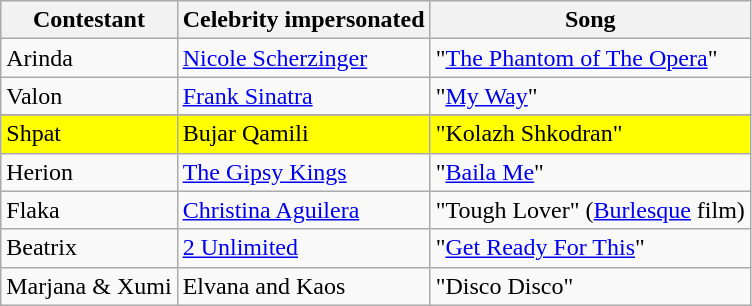<table class="wikitable">
<tr>
<th>Contestant</th>
<th>Celebrity impersonated</th>
<th>Song</th>
</tr>
<tr>
<td>Arinda</td>
<td><a href='#'>Nicole Scherzinger</a></td>
<td>"<a href='#'>The Phantom of The Opera</a>"</td>
</tr>
<tr>
<td>Valon</td>
<td><a href='#'>Frank Sinatra</a></td>
<td>"<a href='#'>My Way</a>"</td>
</tr>
<tr>
</tr>
<tr style="background:yellow">
<td>Shpat</td>
<td>Bujar Qamili</td>
<td>"Kolazh Shkodran"</td>
</tr>
<tr>
<td>Herion</td>
<td><a href='#'>The Gipsy Kings</a></td>
<td>"<a href='#'>Baila Me</a>"</td>
</tr>
<tr>
<td>Flaka</td>
<td><a href='#'>Christina Aguilera</a></td>
<td>"Tough Lover" (<a href='#'>Burlesque</a> film)</td>
</tr>
<tr>
<td>Beatrix</td>
<td><a href='#'>2 Unlimited</a></td>
<td>"<a href='#'>Get Ready For This</a>"</td>
</tr>
<tr>
<td>Marjana & Xumi</td>
<td>Elvana and Kaos</td>
<td>"Disco Disco"</td>
</tr>
</table>
